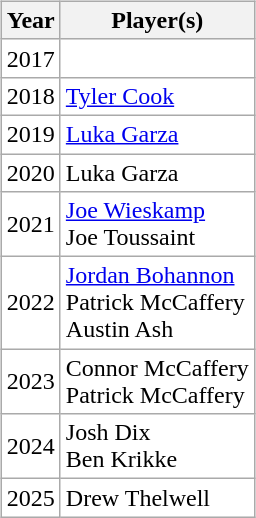<table style="text-align:center; background:" border="0">
<tr>
<td style="vertical-align:top"><br><table class="wikitable">
<tr>
<th width=>Year</th>
<th width=>Player(s)</th>
</tr>
<tr style="text-align:left; background: #ffffff;">
<td>2017</td>
<td></td>
</tr>
<tr style="text-align:left; background: #ffffff;">
<td>2018</td>
<td><a href='#'>Tyler Cook</a></td>
</tr>
<tr style="text-align:left; background: #ffffff;">
<td>2019</td>
<td><a href='#'>Luka Garza</a></td>
</tr>
<tr style="text-align:left; background: #ffffff;">
<td>2020</td>
<td>Luka Garza</td>
</tr>
<tr style="text-align:left; background: #ffffff;">
<td>2021</td>
<td><a href='#'>Joe Wieskamp</a><br>Joe Toussaint</td>
</tr>
<tr style="text-align:left; background: #ffffff;">
<td>2022</td>
<td><a href='#'>Jordan Bohannon</a><br>Patrick McCaffery<br>Austin Ash</td>
</tr>
<tr style="text-align:left; background: #ffffff;">
<td>2023</td>
<td>Connor McCaffery<br>Patrick McCaffery</td>
</tr>
<tr style="text-align:left; background: #ffffff;">
<td>2024</td>
<td>Josh Dix<br>Ben Krikke</td>
</tr>
<tr style="text-align:left; background: #ffffff;">
<td>2025</td>
<td>Drew Thelwell</td>
</tr>
</table>
</td>
</tr>
</table>
